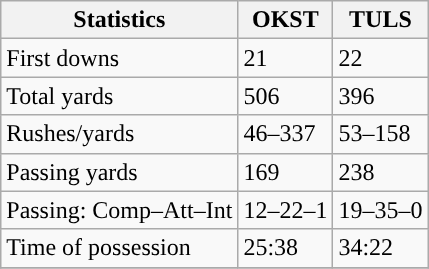<table class="wikitable" style="float: left;">
<tr>
<th>Statistics</th>
<th>OKST</th>
<th>TULS</th>
</tr>
<tr>
<td>First downs</td>
<td>21</td>
<td>22</td>
</tr>
<tr>
<td>Total yards</td>
<td>506</td>
<td>396</td>
</tr>
<tr>
<td>Rushes/yards</td>
<td>46–337</td>
<td>53–158</td>
</tr>
<tr>
<td>Passing yards</td>
<td>169</td>
<td>238</td>
</tr>
<tr>
<td>Passing: Comp–Att–Int</td>
<td>12–22–1</td>
<td>19–35–0</td>
</tr>
<tr>
<td>Time of possession</td>
<td>25:38</td>
<td>34:22</td>
</tr>
<tr>
</tr>
</table>
